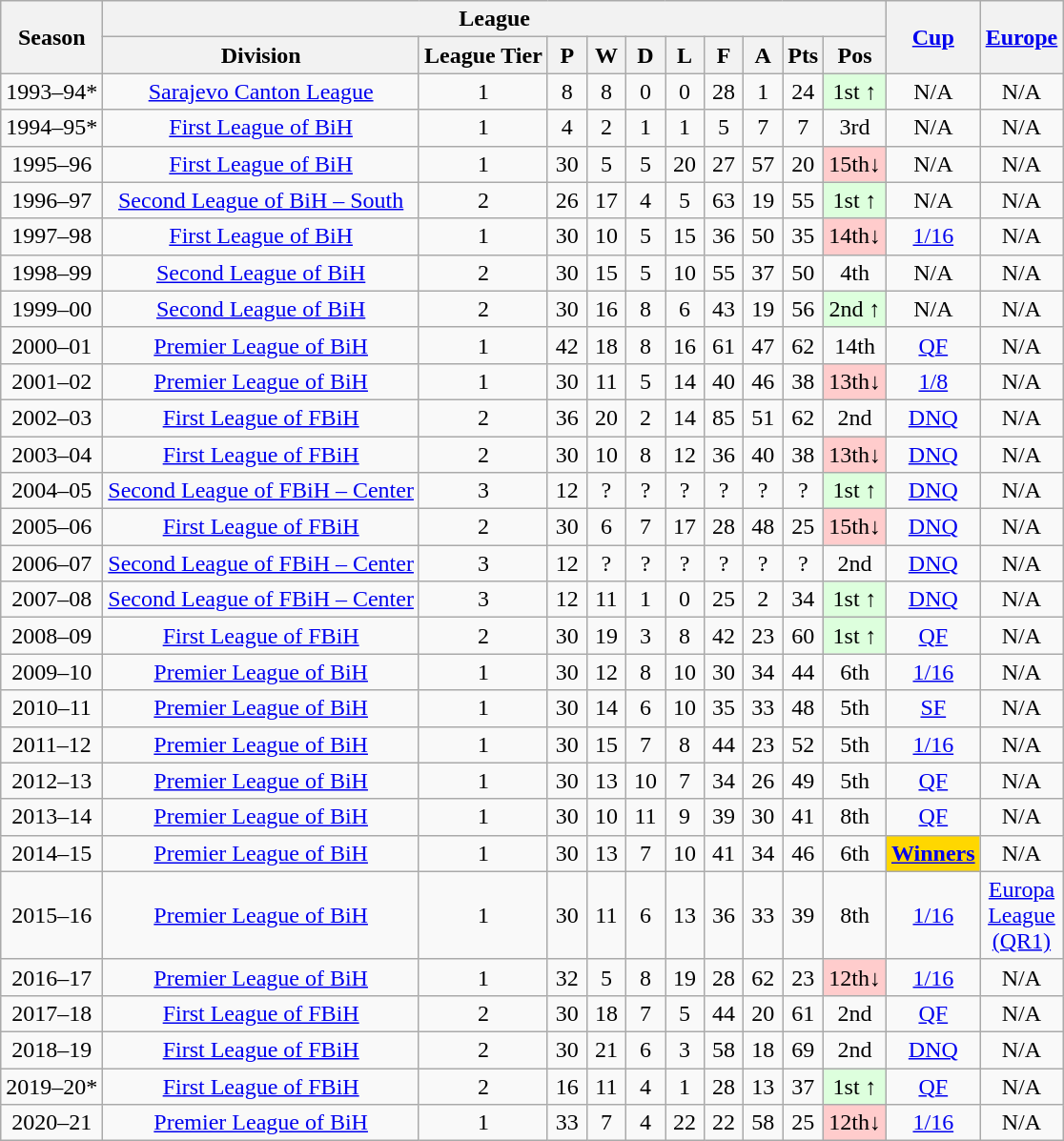<table class="wikitable" style="text-align: center">
<tr>
<th rowspan=2>Season</th>
<th colspan=10>League</th>
<th rowspan="2" style="width:30px;"><a href='#'>Cup</a></th>
<th rowspan="2" style="width:30px;"><a href='#'>Europe</a></th>
</tr>
<tr>
<th>Division</th>
<th>League Tier</th>
<th width="20">P</th>
<th width="20">W</th>
<th width="20">D</th>
<th width="20">L</th>
<th width="20">F</th>
<th width="20">A</th>
<th width="20">Pts</th>
<th width="30">Pos</th>
</tr>
<tr>
<td>1993–94*</td>
<td><a href='#'>Sarajevo Canton League</a></td>
<td>1</td>
<td>8</td>
<td>8</td>
<td>0</td>
<td>0</td>
<td>28</td>
<td>1</td>
<td>24</td>
<td style="background:#DDFFDD;">1st ↑</td>
<td>N/A</td>
<td>N/A</td>
</tr>
<tr>
<td>1994–95*</td>
<td><a href='#'>First League of BiH</a></td>
<td>1</td>
<td>4</td>
<td>2</td>
<td>1</td>
<td>1</td>
<td>5</td>
<td>7</td>
<td>7</td>
<td>3rd</td>
<td>N/A</td>
<td>N/A</td>
</tr>
<tr>
<td>1995–96</td>
<td><a href='#'>First League of BiH</a></td>
<td>1</td>
<td>30</td>
<td>5</td>
<td>5</td>
<td>20</td>
<td>27</td>
<td>57</td>
<td>20</td>
<td style="background:#FFCCCC;">15th↓</td>
<td>N/A</td>
<td>N/A</td>
</tr>
<tr>
<td>1996–97</td>
<td><a href='#'>Second League of BiH – South</a></td>
<td>2</td>
<td>26</td>
<td>17</td>
<td>4</td>
<td>5</td>
<td>63</td>
<td>19</td>
<td>55</td>
<td style="background:#DDFFDD;">1st ↑</td>
<td>N/A</td>
<td>N/A</td>
</tr>
<tr>
<td>1997–98</td>
<td><a href='#'>First League of BiH</a></td>
<td>1</td>
<td>30</td>
<td>10</td>
<td>5</td>
<td>15</td>
<td>36</td>
<td>50</td>
<td>35</td>
<td style="background:#FFCCCC;">14th↓</td>
<td><a href='#'>1/16</a></td>
<td>N/A</td>
</tr>
<tr>
<td>1998–99</td>
<td><a href='#'>Second League of BiH</a></td>
<td>2</td>
<td>30</td>
<td>15</td>
<td>5</td>
<td>10</td>
<td>55</td>
<td>37</td>
<td>50</td>
<td>4th</td>
<td>N/A</td>
<td>N/A</td>
</tr>
<tr>
<td>1999–00</td>
<td><a href='#'>Second League of BiH</a></td>
<td>2</td>
<td>30</td>
<td>16</td>
<td>8</td>
<td>6</td>
<td>43</td>
<td>19</td>
<td>56</td>
<td style="background:#DDFFDD;">2nd ↑</td>
<td>N/A</td>
<td>N/A</td>
</tr>
<tr>
<td>2000–01</td>
<td><a href='#'>Premier League of BiH</a></td>
<td>1</td>
<td>42</td>
<td>18</td>
<td>8</td>
<td>16</td>
<td>61</td>
<td>47</td>
<td>62</td>
<td>14th</td>
<td><a href='#'>QF</a></td>
<td>N/A</td>
</tr>
<tr>
<td>2001–02</td>
<td><a href='#'>Premier League of BiH</a></td>
<td>1</td>
<td>30</td>
<td>11</td>
<td>5</td>
<td>14</td>
<td>40</td>
<td>46</td>
<td>38</td>
<td style="background:#FFCCCC;">13th↓</td>
<td><a href='#'>1/8</a></td>
<td>N/A</td>
</tr>
<tr>
<td>2002–03</td>
<td><a href='#'>First League of FBiH</a></td>
<td>2</td>
<td>36</td>
<td>20</td>
<td>2</td>
<td>14</td>
<td>85</td>
<td>51</td>
<td>62</td>
<td>2nd</td>
<td><a href='#'>DNQ</a></td>
<td>N/A</td>
</tr>
<tr>
<td>2003–04</td>
<td><a href='#'>First League of FBiH</a></td>
<td>2</td>
<td>30</td>
<td>10</td>
<td>8</td>
<td>12</td>
<td>36</td>
<td>40</td>
<td>38</td>
<td style="background:#FFCCCC;">13th↓</td>
<td><a href='#'>DNQ</a></td>
<td>N/A</td>
</tr>
<tr>
<td>2004–05</td>
<td><a href='#'>Second League of FBiH – Center</a></td>
<td>3</td>
<td>12</td>
<td>?</td>
<td>?</td>
<td>?</td>
<td>?</td>
<td>?</td>
<td>?</td>
<td style="background:#DDFFDD;">1st ↑</td>
<td><a href='#'>DNQ</a></td>
<td>N/A</td>
</tr>
<tr>
<td>2005–06</td>
<td><a href='#'>First League of FBiH</a></td>
<td>2</td>
<td>30</td>
<td>6</td>
<td>7</td>
<td>17</td>
<td>28</td>
<td>48</td>
<td>25</td>
<td style="background:#FFCCCC;">15th↓</td>
<td><a href='#'>DNQ</a></td>
<td>N/A</td>
</tr>
<tr>
<td>2006–07</td>
<td><a href='#'>Second League of FBiH – Center</a></td>
<td>3</td>
<td>12</td>
<td>?</td>
<td>?</td>
<td>?</td>
<td>?</td>
<td>?</td>
<td>?</td>
<td>2nd</td>
<td><a href='#'>DNQ</a></td>
<td>N/A</td>
</tr>
<tr>
<td>2007–08</td>
<td><a href='#'>Second League of FBiH – Center</a></td>
<td>3</td>
<td>12</td>
<td>11</td>
<td>1</td>
<td>0</td>
<td>25</td>
<td>2</td>
<td>34</td>
<td style="background:#DDFFDD;">1st ↑</td>
<td><a href='#'>DNQ</a></td>
<td>N/A</td>
</tr>
<tr>
<td>2008–09</td>
<td><a href='#'>First League of FBiH</a></td>
<td>2</td>
<td>30</td>
<td>19</td>
<td>3</td>
<td>8</td>
<td>42</td>
<td>23</td>
<td>60</td>
<td style="background:#DDFFDD;">1st ↑</td>
<td><a href='#'>QF</a></td>
<td>N/A</td>
</tr>
<tr>
<td>2009–10</td>
<td><a href='#'>Premier League of BiH</a></td>
<td>1</td>
<td>30</td>
<td>12</td>
<td>8</td>
<td>10</td>
<td>30</td>
<td>34</td>
<td>44</td>
<td>6th</td>
<td><a href='#'>1/16</a></td>
<td>N/A</td>
</tr>
<tr>
<td>2010–11</td>
<td><a href='#'>Premier League of BiH</a></td>
<td>1</td>
<td>30</td>
<td>14</td>
<td>6</td>
<td>10</td>
<td>35</td>
<td>33</td>
<td>48</td>
<td>5th</td>
<td><a href='#'>SF</a></td>
<td>N/A</td>
</tr>
<tr>
<td>2011–12</td>
<td><a href='#'>Premier League of BiH</a></td>
<td>1</td>
<td>30</td>
<td>15</td>
<td>7</td>
<td>8</td>
<td>44</td>
<td>23</td>
<td>52</td>
<td>5th</td>
<td><a href='#'>1/16</a></td>
<td>N/A</td>
</tr>
<tr>
<td>2012–13</td>
<td><a href='#'>Premier League of BiH</a></td>
<td>1</td>
<td>30</td>
<td>13</td>
<td>10</td>
<td>7</td>
<td>34</td>
<td>26</td>
<td>49</td>
<td>5th</td>
<td><a href='#'>QF</a></td>
<td>N/A</td>
</tr>
<tr>
<td>2013–14</td>
<td><a href='#'>Premier League of BiH</a></td>
<td>1</td>
<td>30</td>
<td>10</td>
<td>11</td>
<td>9</td>
<td>39</td>
<td>30</td>
<td>41</td>
<td>8th</td>
<td><a href='#'>QF</a></td>
<td>N/A</td>
</tr>
<tr>
<td>2014–15</td>
<td><a href='#'>Premier League of BiH</a></td>
<td>1</td>
<td>30</td>
<td>13</td>
<td>7</td>
<td>10</td>
<td>41</td>
<td>34</td>
<td>46</td>
<td>6th</td>
<td bgcolor=Gold><strong><a href='#'>Winners</a></strong></td>
<td>N/A</td>
</tr>
<tr>
<td>2015–16</td>
<td><a href='#'>Premier League of BiH</a></td>
<td>1</td>
<td>30</td>
<td>11</td>
<td>6</td>
<td>13</td>
<td>36</td>
<td>33</td>
<td>39</td>
<td>8th</td>
<td><a href='#'>1/16</a></td>
<td><a href='#'>Europa League (QR1)</a></td>
</tr>
<tr>
<td>2016–17</td>
<td><a href='#'>Premier League of BiH</a></td>
<td>1</td>
<td>32</td>
<td>5</td>
<td>8</td>
<td>19</td>
<td>28</td>
<td>62</td>
<td>23</td>
<td style="background:#FFCCCC;">12th↓</td>
<td><a href='#'>1/16</a></td>
<td>N/A</td>
</tr>
<tr>
<td>2017–18</td>
<td><a href='#'>First League of FBiH</a></td>
<td>2</td>
<td>30</td>
<td>18</td>
<td>7</td>
<td>5</td>
<td>44</td>
<td>20</td>
<td>61</td>
<td>2nd</td>
<td><a href='#'>QF</a></td>
<td>N/A</td>
</tr>
<tr>
<td>2018–19</td>
<td><a href='#'>First League of FBiH</a></td>
<td>2</td>
<td>30</td>
<td>21</td>
<td>6</td>
<td>3</td>
<td>58</td>
<td>18</td>
<td>69</td>
<td>2nd</td>
<td><a href='#'>DNQ</a></td>
<td>N/A</td>
</tr>
<tr>
<td>2019–20*</td>
<td><a href='#'>First League of FBiH</a></td>
<td>2</td>
<td>16</td>
<td>11</td>
<td>4</td>
<td>1</td>
<td>28</td>
<td>13</td>
<td>37</td>
<td style="background:#DDFFDD;">1st ↑</td>
<td><a href='#'>QF</a></td>
<td>N/A</td>
</tr>
<tr>
<td>2020–21</td>
<td><a href='#'>Premier League of BiH</a></td>
<td>1</td>
<td>33</td>
<td>7</td>
<td>4</td>
<td>22</td>
<td>22</td>
<td>58</td>
<td>25</td>
<td style="background:#FFCCCC;">12th↓</td>
<td><a href='#'>1/16</a></td>
<td>N/A</td>
</tr>
</table>
